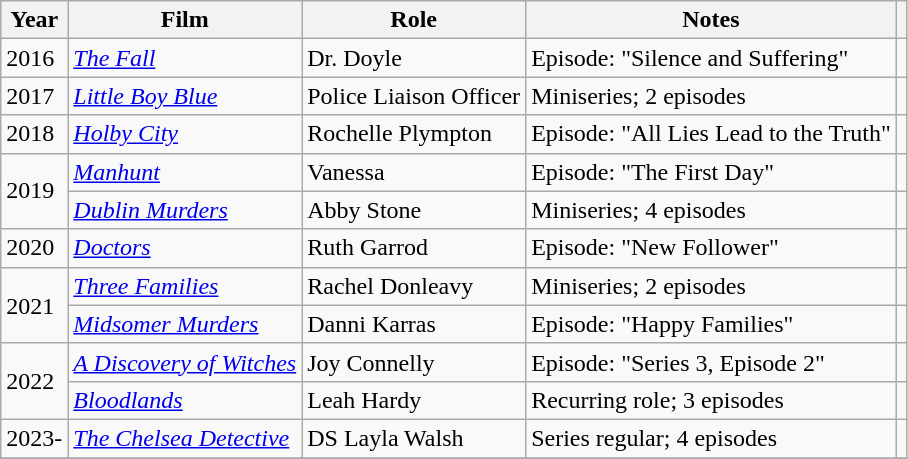<table class="wikitable">
<tr>
<th>Year</th>
<th>Film</th>
<th>Role</th>
<th>Notes</th>
<th class="unsortable"></th>
</tr>
<tr>
<td>2016</td>
<td><em><a href='#'>The Fall</a></em></td>
<td>Dr. Doyle</td>
<td>Episode: "Silence and Suffering"</td>
<td></td>
</tr>
<tr>
<td>2017</td>
<td><em><a href='#'>Little Boy Blue</a></em></td>
<td>Police Liaison Officer</td>
<td>Miniseries; 2 episodes</td>
<td></td>
</tr>
<tr>
<td>2018</td>
<td><em><a href='#'>Holby City</a></em></td>
<td>Rochelle Plympton</td>
<td>Episode: "All Lies Lead to the Truth"</td>
<td></td>
</tr>
<tr>
<td rowspan="2">2019</td>
<td><em><a href='#'>Manhunt</a></em></td>
<td>Vanessa</td>
<td>Episode: "The First Day"</td>
<td></td>
</tr>
<tr>
<td><em><a href='#'>Dublin Murders</a></em></td>
<td>Abby Stone</td>
<td>Miniseries; 4 episodes</td>
<td></td>
</tr>
<tr>
<td>2020</td>
<td><em><a href='#'>Doctors</a></em></td>
<td>Ruth Garrod</td>
<td>Episode: "New Follower"</td>
<td></td>
</tr>
<tr>
<td rowspan="2">2021</td>
<td><em><a href='#'>Three Families</a></em></td>
<td>Rachel Donleavy</td>
<td>Miniseries; 2 episodes</td>
<td></td>
</tr>
<tr>
<td><em><a href='#'>Midsomer Murders</a></em></td>
<td>Danni Karras</td>
<td>Episode: "Happy Families"</td>
<td></td>
</tr>
<tr>
<td rowspan="2">2022</td>
<td><em><a href='#'>A Discovery of Witches</a></em></td>
<td>Joy Connelly</td>
<td>Episode: "Series 3, Episode 2"</td>
<td></td>
</tr>
<tr>
<td><em><a href='#'>Bloodlands</a></em></td>
<td>Leah Hardy</td>
<td>Recurring role; 3 episodes</td>
<td></td>
</tr>
<tr>
<td>2023-</td>
<td><em><a href='#'>The Chelsea Detective</a></em></td>
<td>DS Layla Walsh</td>
<td>Series regular; 4 episodes</td>
<td></td>
</tr>
<tr>
</tr>
</table>
